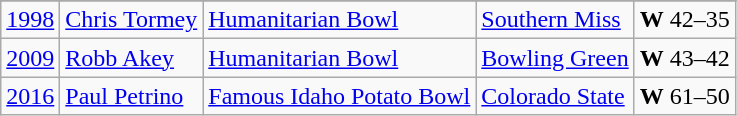<table class="wikitable">
<tr>
</tr>
<tr>
<td><a href='#'>1998</a></td>
<td><a href='#'>Chris Tormey</a></td>
<td><a href='#'>Humanitarian Bowl</a></td>
<td><a href='#'>Southern Miss</a></td>
<td><strong>W</strong> 42–35</td>
</tr>
<tr>
<td><a href='#'>2009</a></td>
<td><a href='#'>Robb Akey</a></td>
<td><a href='#'>Humanitarian Bowl</a></td>
<td><a href='#'>Bowling Green</a></td>
<td><strong>W</strong> 43–42</td>
</tr>
<tr>
<td><a href='#'>2016</a></td>
<td><a href='#'>Paul Petrino</a></td>
<td><a href='#'>Famous Idaho Potato Bowl</a></td>
<td><a href='#'>Colorado State</a></td>
<td><strong>W</strong> 61–50</td>
</tr>
</table>
